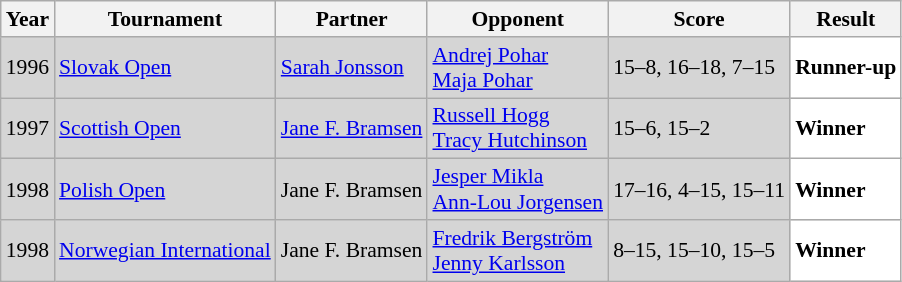<table class="sortable wikitable" style="font-size: 90%;">
<tr>
<th>Year</th>
<th>Tournament</th>
<th>Partner</th>
<th>Opponent</th>
<th>Score</th>
<th>Result</th>
</tr>
<tr style="background:#D5D5D5">
<td align="center">1996</td>
<td align="left"><a href='#'>Slovak Open</a></td>
<td align="left"> <a href='#'>Sarah Jonsson</a></td>
<td align="left"> <a href='#'>Andrej Pohar</a><br> <a href='#'>Maja Pohar</a></td>
<td align="left">15–8, 16–18, 7–15</td>
<td style="text-align:left; background:white"> <strong>Runner-up</strong></td>
</tr>
<tr style="background:#D5D5D5">
<td align="center">1997</td>
<td align="left"><a href='#'>Scottish Open</a></td>
<td align="left"> <a href='#'>Jane F. Bramsen</a></td>
<td align="left"> <a href='#'>Russell Hogg</a><br> <a href='#'>Tracy Hutchinson</a></td>
<td align="left">15–6, 15–2</td>
<td style="text-align:left; background:white"> <strong>Winner</strong></td>
</tr>
<tr style="background:#D5D5D5">
<td align="center">1998</td>
<td align="left"><a href='#'>Polish Open</a></td>
<td align="left"> Jane F. Bramsen</td>
<td align="left"> <a href='#'>Jesper Mikla</a><br> <a href='#'>Ann-Lou Jorgensen</a></td>
<td align="left">17–16, 4–15, 15–11</td>
<td style="text-align:left; background:white"> <strong>Winner</strong></td>
</tr>
<tr style="background:#D5D5D5">
<td align="center">1998</td>
<td align="left"><a href='#'>Norwegian International</a></td>
<td align="left"> Jane F. Bramsen</td>
<td align="left"> <a href='#'>Fredrik Bergström</a><br> <a href='#'>Jenny Karlsson</a></td>
<td align="left">8–15, 15–10, 15–5</td>
<td style="text-align:left; background:white"> <strong>Winner</strong></td>
</tr>
</table>
